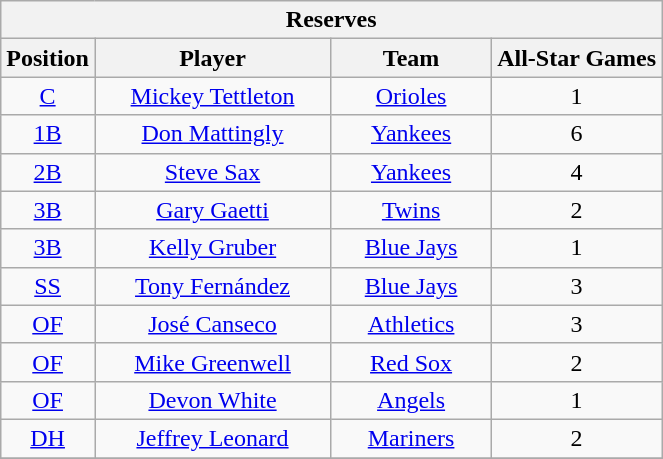<table class="wikitable" style="font-size: 100%; text-align:center;">
<tr>
<th colspan="4">Reserves</th>
</tr>
<tr>
<th>Position</th>
<th width="150">Player</th>
<th width="100">Team</th>
<th>All-Star Games</th>
</tr>
<tr>
<td><a href='#'>C</a></td>
<td><a href='#'>Mickey Tettleton</a></td>
<td><a href='#'>Orioles</a></td>
<td>1</td>
</tr>
<tr>
<td><a href='#'>1B</a></td>
<td><a href='#'>Don Mattingly</a></td>
<td><a href='#'>Yankees</a></td>
<td>6</td>
</tr>
<tr>
<td><a href='#'>2B</a></td>
<td><a href='#'>Steve Sax</a></td>
<td><a href='#'>Yankees</a></td>
<td>4</td>
</tr>
<tr>
<td><a href='#'>3B</a></td>
<td><a href='#'>Gary Gaetti</a></td>
<td><a href='#'>Twins</a></td>
<td>2</td>
</tr>
<tr>
<td><a href='#'>3B</a></td>
<td><a href='#'>Kelly Gruber</a></td>
<td><a href='#'>Blue Jays</a></td>
<td>1</td>
</tr>
<tr>
<td><a href='#'>SS</a></td>
<td><a href='#'>Tony Fernández</a></td>
<td><a href='#'>Blue Jays</a></td>
<td>3</td>
</tr>
<tr>
<td><a href='#'>OF</a></td>
<td><a href='#'>José Canseco</a></td>
<td><a href='#'>Athletics</a></td>
<td>3</td>
</tr>
<tr>
<td><a href='#'>OF</a></td>
<td><a href='#'>Mike Greenwell</a></td>
<td><a href='#'>Red Sox</a></td>
<td>2</td>
</tr>
<tr>
<td><a href='#'>OF</a></td>
<td><a href='#'>Devon White</a></td>
<td><a href='#'>Angels</a></td>
<td>1</td>
</tr>
<tr>
<td><a href='#'>DH</a></td>
<td><a href='#'>Jeffrey Leonard</a></td>
<td><a href='#'>Mariners</a></td>
<td>2</td>
</tr>
<tr>
</tr>
</table>
